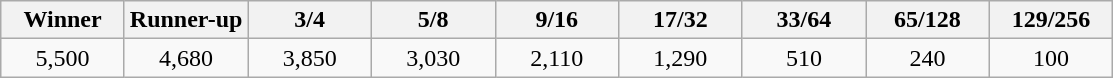<table class="wikitable">
<tr>
<th width=75>Winner</th>
<th width=75>Runner-up</th>
<th width=75>3/4</th>
<th width=75>5/8</th>
<th width=75>9/16</th>
<th width=75>17/32</th>
<th width=75>33/64</th>
<th width=75>65/128</th>
<th width=75>129/256</th>
</tr>
<tr>
<td align=center>5,500</td>
<td align=center>4,680</td>
<td align=center>3,850</td>
<td align=center>3,030</td>
<td align=center>2,110</td>
<td align=center>1,290</td>
<td align=center>510</td>
<td align=center>240</td>
<td align=center>100</td>
</tr>
</table>
